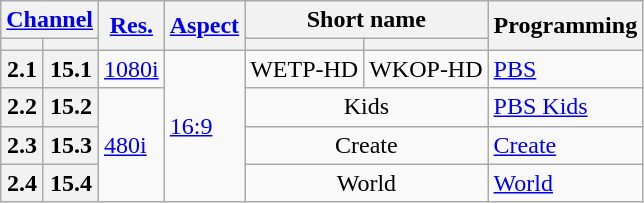<table class="wikitable">
<tr>
<th scope = "col" colspan="2"><a href='#'>Channel</a></th>
<th scope = "col" rowspan="2"><a href='#'>Res.</a></th>
<th scope = "col" rowspan="2"><a href='#'>Aspect</a></th>
<th scope = "col" colspan="2">Short name</th>
<th scope = "col" rowspan="2">Programming</th>
</tr>
<tr>
<th scope = "col"></th>
<th></th>
<th scope = "col"></th>
<th></th>
</tr>
<tr>
<th scope = "row">2.1</th>
<th>15.1</th>
<td><a href='#'>1080i</a></td>
<td rowspan=4><a href='#'>16:9</a></td>
<td>WETP-HD</td>
<td>WKOP-HD</td>
<td><a href='#'>PBS</a></td>
</tr>
<tr>
<th scope = "row">2.2</th>
<th>15.2</th>
<td rowspan=3><a href='#'>480i</a></td>
<td style="text-align: center;" colspan=2>Kids</td>
<td><a href='#'>PBS Kids</a></td>
</tr>
<tr>
<th scope = "row">2.3</th>
<th>15.3</th>
<td style="text-align: center;" colspan=2>Create</td>
<td><a href='#'>Create</a></td>
</tr>
<tr>
<th scope = "row">2.4</th>
<th>15.4</th>
<td style="text-align: center;" colspan=2>World</td>
<td><a href='#'>World</a></td>
</tr>
</table>
